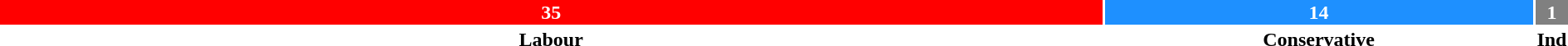<table style="width:100%; text-align:center;">
<tr style="color:white;">
<td style="background:red; width:70.59%;"><strong>35</strong></td>
<td style="background:dodgerblue; width:27.45%;"><strong>14</strong></td>
<td style="background:grey; width:1.96%;"><strong>1</strong></td>
</tr>
<tr>
<td><span><strong>Labour</strong></span></td>
<td><span><strong>Conservative</strong></span></td>
<td><span><strong>Ind</strong></span></td>
</tr>
</table>
